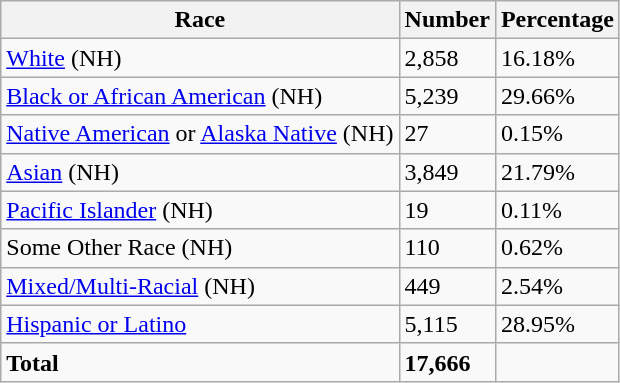<table class="wikitable">
<tr>
<th>Race</th>
<th>Number</th>
<th>Percentage</th>
</tr>
<tr>
<td><a href='#'>White</a> (NH)</td>
<td>2,858</td>
<td>16.18%</td>
</tr>
<tr>
<td><a href='#'>Black or African American</a> (NH)</td>
<td>5,239</td>
<td>29.66%</td>
</tr>
<tr>
<td><a href='#'>Native American</a> or <a href='#'>Alaska Native</a> (NH)</td>
<td>27</td>
<td>0.15%</td>
</tr>
<tr>
<td><a href='#'>Asian</a> (NH)</td>
<td>3,849</td>
<td>21.79%</td>
</tr>
<tr>
<td><a href='#'>Pacific Islander</a> (NH)</td>
<td>19</td>
<td>0.11%</td>
</tr>
<tr>
<td>Some Other Race (NH)</td>
<td>110</td>
<td>0.62%</td>
</tr>
<tr>
<td><a href='#'>Mixed/Multi-Racial</a> (NH)</td>
<td>449</td>
<td>2.54%</td>
</tr>
<tr>
<td><a href='#'>Hispanic or Latino</a></td>
<td>5,115</td>
<td>28.95%</td>
</tr>
<tr>
<td><strong>Total</strong></td>
<td><strong>17,666</strong></td>
<td></td>
</tr>
</table>
